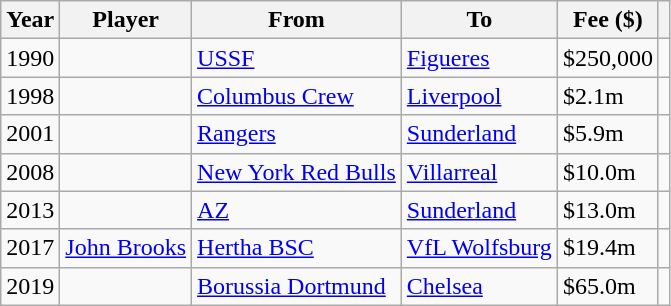<table class="wikitable sortable">
<tr>
<th>Year</th>
<th>Player</th>
<th>From</th>
<th>To</th>
<th data-sort-type="number">Fee ($)</th>
<th class="unsortable"></th>
</tr>
<tr>
<td>1990</td>
<td></td>
<td> <a href='#'>USSF</a></td>
<td> <a href='#'>Figueres</a></td>
<td>$250,000</td>
<td></td>
</tr>
<tr>
<td>1998</td>
<td></td>
<td> <a href='#'>Columbus Crew</a></td>
<td> <a href='#'>Liverpool</a></td>
<td>$2.1m</td>
<td></td>
</tr>
<tr>
<td>2001</td>
<td></td>
<td> <a href='#'>Rangers</a></td>
<td> <a href='#'>Sunderland</a></td>
<td>$5.9m</td>
<td></td>
</tr>
<tr>
<td>2008</td>
<td></td>
<td> <a href='#'>New York Red Bulls</a></td>
<td> <a href='#'>Villarreal</a></td>
<td>$10.0m</td>
<td></td>
</tr>
<tr>
<td>2013</td>
<td></td>
<td> <a href='#'>AZ</a></td>
<td> <a href='#'>Sunderland</a></td>
<td>$13.0m</td>
<td></td>
</tr>
<tr>
<td>2017</td>
<td><a href='#'>John Brooks</a></td>
<td> <a href='#'>Hertha BSC</a></td>
<td> <a href='#'>VfL Wolfsburg</a></td>
<td>$19.4m</td>
<td></td>
</tr>
<tr>
<td>2019</td>
<td></td>
<td> <a href='#'>Borussia Dortmund</a></td>
<td> <a href='#'>Chelsea</a></td>
<td>$65.0m</td>
<td></td>
</tr>
</table>
